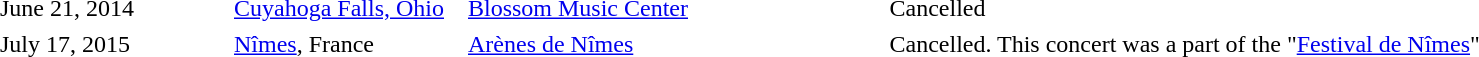<table cellpadding="2" style="border: 0px solid darkgray;">
<tr>
<th width="150"></th>
<th width="150"></th>
<th width="275"></th>
<th width="500"></th>
</tr>
<tr border="0">
<td>June 21, 2014</td>
<td><a href='#'>Cuyahoga Falls, Ohio</a></td>
<td><a href='#'>Blossom Music Center</a></td>
<td>Cancelled</td>
</tr>
<tr>
<td>July 17, 2015</td>
<td><a href='#'>Nîmes</a>, France</td>
<td><a href='#'>Arènes de Nîmes</a></td>
<td>Cancelled. This concert was a part of the "<a href='#'>Festival de Nîmes</a>"</td>
</tr>
<tr>
</tr>
</table>
